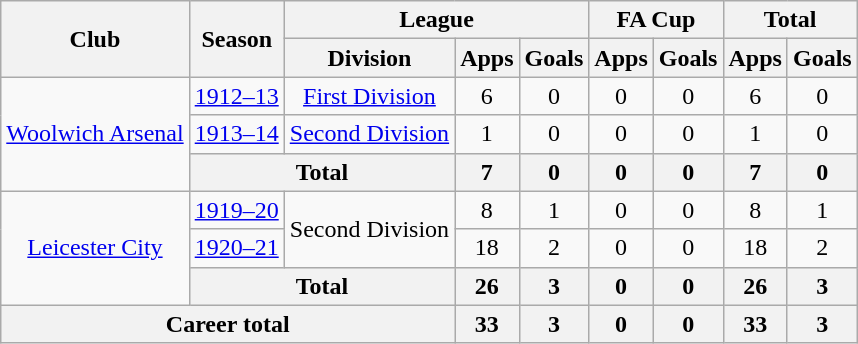<table class="wikitable" style="text-align: center;">
<tr>
<th rowspan="2">Club</th>
<th rowspan="2">Season</th>
<th colspan="3">League</th>
<th colspan="2">FA Cup</th>
<th colspan="2">Total</th>
</tr>
<tr>
<th>Division</th>
<th>Apps</th>
<th>Goals</th>
<th>Apps</th>
<th>Goals</th>
<th>Apps</th>
<th>Goals</th>
</tr>
<tr>
<td rowspan="3"><a href='#'>Woolwich Arsenal</a></td>
<td><a href='#'>1912–13</a></td>
<td><a href='#'>First Division</a></td>
<td>6</td>
<td>0</td>
<td>0</td>
<td>0</td>
<td>6</td>
<td>0</td>
</tr>
<tr>
<td><a href='#'>1913–14</a></td>
<td><a href='#'>Second Division</a></td>
<td>1</td>
<td>0</td>
<td>0</td>
<td>0</td>
<td>1</td>
<td>0</td>
</tr>
<tr>
<th colspan="2">Total</th>
<th>7</th>
<th>0</th>
<th>0</th>
<th>0</th>
<th>7</th>
<th>0</th>
</tr>
<tr>
<td rowspan="3"><a href='#'>Leicester City</a></td>
<td><a href='#'>1919–20</a></td>
<td rowspan="2">Second Division</td>
<td>8</td>
<td>1</td>
<td>0</td>
<td>0</td>
<td>8</td>
<td>1</td>
</tr>
<tr>
<td><a href='#'>1920–21</a></td>
<td>18</td>
<td>2</td>
<td>0</td>
<td>0</td>
<td>18</td>
<td>2</td>
</tr>
<tr>
<th colspan="2">Total</th>
<th>26</th>
<th>3</th>
<th>0</th>
<th>0</th>
<th>26</th>
<th>3</th>
</tr>
<tr>
<th colspan="3">Career total</th>
<th>33</th>
<th>3</th>
<th>0</th>
<th>0</th>
<th>33</th>
<th>3</th>
</tr>
</table>
